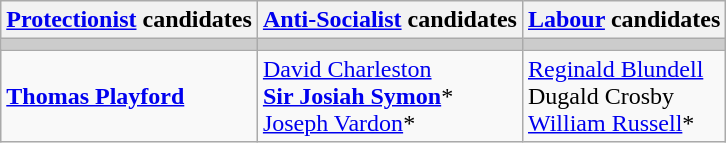<table class="wikitable">
<tr>
<th><a href='#'>Protectionist</a> candidates</th>
<th><a href='#'>Anti-Socialist</a> candidates</th>
<th><a href='#'>Labour</a> candidates</th>
</tr>
<tr bgcolor="#cccccc">
<td></td>
<td></td>
<td></td>
</tr>
<tr>
<td><strong><a href='#'>Thomas Playford</a></strong></td>
<td><a href='#'>David Charleston</a><br><strong><a href='#'>Sir Josiah Symon</a></strong>*<br><a href='#'>Joseph Vardon</a>*</td>
<td><a href='#'>Reginald Blundell</a><br>Dugald Crosby<br><a href='#'>William Russell</a>*</td>
</tr>
</table>
